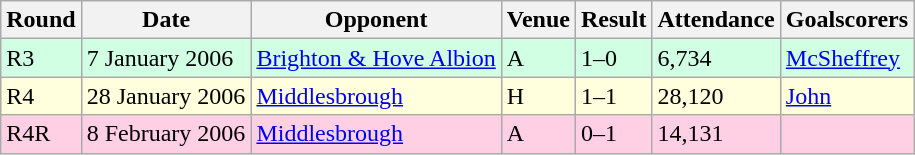<table class="wikitable">
<tr>
<th>Round</th>
<th>Date</th>
<th>Opponent</th>
<th>Venue</th>
<th>Result</th>
<th>Attendance</th>
<th>Goalscorers</th>
</tr>
<tr style="background-color: #d0ffe3;">
<td>R3</td>
<td>7 January 2006</td>
<td><a href='#'>Brighton & Hove Albion</a></td>
<td>A</td>
<td>1–0</td>
<td>6,734</td>
<td><a href='#'>McSheffrey</a></td>
</tr>
<tr style="background-color: #ffffdd;">
<td>R4</td>
<td>28 January 2006</td>
<td><a href='#'>Middlesbrough</a></td>
<td>H</td>
<td>1–1</td>
<td>28,120</td>
<td><a href='#'>John</a></td>
</tr>
<tr style="background-color: #ffd0e3;">
<td>R4R</td>
<td>8 February 2006</td>
<td><a href='#'>Middlesbrough</a></td>
<td>A</td>
<td>0–1</td>
<td>14,131</td>
<td></td>
</tr>
</table>
